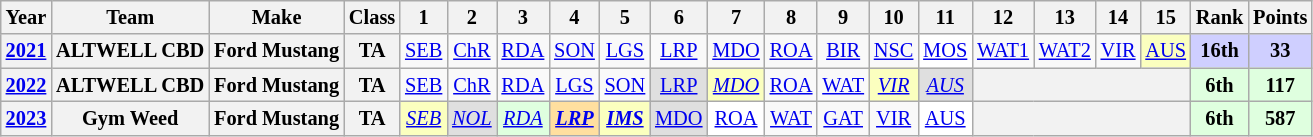<table class="wikitable" style="text-align:center; font-size:85%">
<tr>
<th>Year</th>
<th>Team</th>
<th>Make</th>
<th>Class</th>
<th>1</th>
<th>2</th>
<th>3</th>
<th>4</th>
<th>5</th>
<th>6</th>
<th>7</th>
<th>8</th>
<th>9</th>
<th>10</th>
<th>11</th>
<th>12</th>
<th>13</th>
<th>14</th>
<th>15</th>
<th>Rank</th>
<th>Points</th>
</tr>
<tr>
<th><a href='#'>2021</a></th>
<th nowrap>ALTWELL CBD</th>
<th nowrap>Ford Mustang</th>
<th>TA</th>
<td><a href='#'>SEB</a></td>
<td><a href='#'>ChR</a></td>
<td><a href='#'>RDA</a></td>
<td><a href='#'>SON</a></td>
<td><a href='#'>LGS</a></td>
<td><a href='#'>LRP</a></td>
<td><a href='#'>MDO</a></td>
<td><a href='#'>ROA</a></td>
<td><a href='#'>BIR</a></td>
<td><a href='#'>NSC</a></td>
<td style=background:#FFFFFF><a href='#'>MOS</a><br></td>
<td><a href='#'>WAT1</a></td>
<td><a href='#'>WAT2</a></td>
<td><a href='#'>VIR</a></td>
<td style=background:#fbffbf><a href='#'>AUS</a><br></td>
<th style=background:#CFCFFF>16th</th>
<th style=background:#CFCFFF>33</th>
</tr>
<tr>
<th><a href='#'>2022</a></th>
<th>ALTWELL CBD</th>
<th>Ford Mustang</th>
<th>TA</th>
<td><a href='#'>SEB</a></td>
<td><a href='#'>ChR</a></td>
<td><a href='#'>RDA</a></td>
<td><a href='#'>LGS</a></td>
<td><a href='#'>SON</a></td>
<td style=background:#DFDFDF><a href='#'>LRP</a><br></td>
<td style=background:#fbffbf><em><a href='#'>MDO</a><br></em></td>
<td><a href='#'>ROA</a></td>
<td><a href='#'>WAT</a></td>
<td style=background:#fbffbf><em><a href='#'>VIR</a><br></em></td>
<td style=background:#DFDFDF><em><a href='#'>AUS</a><br></em></td>
<th colspan=4></th>
<th style=background:#DFFFDF>6th</th>
<th style=background:#DFFFDF>117</th>
</tr>
<tr>
<th><a href='#'>2023</a></th>
<th>Gym Weed</th>
<th>Ford Mustang</th>
<th>TA</th>
<td style=background:#fbffbf><em><a href='#'>SEB</a><br></em></td>
<td style=background:#DFDFDF><em><a href='#'>NOL</a><br></em></td>
<td style=background:#DFFFDF><em><a href='#'>RDA</a><br></em></td>
<td style=background:#FFDF9F><strong><em><a href='#'>LRP</a><br></em></strong></td>
<td style=background:#fbffbf><strong><em><a href='#'>IMS</a><br></em></strong></td>
<td style=background:#DFDFDF><a href='#'>MDO</a><br></td>
<td style=background:#FFFFFF><a href='#'>ROA</a><br></td>
<td><a href='#'>WAT</a></td>
<td><a href='#'>GAT</a></td>
<td><a href='#'>VIR</a></td>
<td style=background:#FFFFFF><a href='#'>AUS</a><br></td>
<th colspan=4></th>
<th style=background:#DFFFDF>6th</th>
<th style=background:#DFFFDF>587</th>
</tr>
</table>
